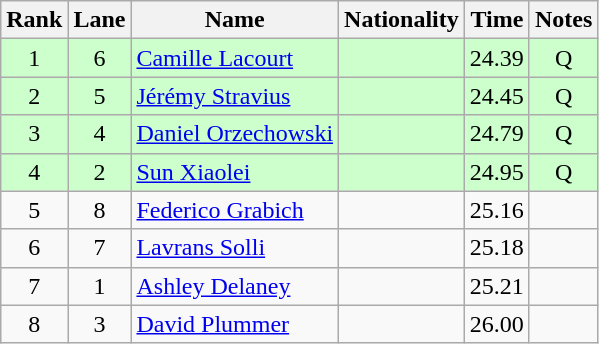<table class="wikitable sortable" style="text-align:center">
<tr>
<th>Rank</th>
<th>Lane</th>
<th>Name</th>
<th>Nationality</th>
<th>Time</th>
<th>Notes</th>
</tr>
<tr bgcolor=ccffcc>
<td>1</td>
<td>6</td>
<td align=left><a href='#'>Camille Lacourt</a></td>
<td align=left></td>
<td>24.39</td>
<td>Q</td>
</tr>
<tr bgcolor=ccffcc>
<td>2</td>
<td>5</td>
<td align=left><a href='#'>Jérémy Stravius</a></td>
<td align=left></td>
<td>24.45</td>
<td>Q</td>
</tr>
<tr bgcolor=ccffcc>
<td>3</td>
<td>4</td>
<td align=left><a href='#'>Daniel Orzechowski</a></td>
<td align=left></td>
<td>24.79</td>
<td>Q</td>
</tr>
<tr bgcolor=ccffcc>
<td>4</td>
<td>2</td>
<td align=left><a href='#'>Sun Xiaolei</a></td>
<td align=left></td>
<td>24.95</td>
<td>Q</td>
</tr>
<tr>
<td>5</td>
<td>8</td>
<td align=left><a href='#'>Federico Grabich</a></td>
<td align=left></td>
<td>25.16</td>
<td></td>
</tr>
<tr>
<td>6</td>
<td>7</td>
<td align=left><a href='#'>Lavrans Solli</a></td>
<td align=left></td>
<td>25.18</td>
<td></td>
</tr>
<tr>
<td>7</td>
<td>1</td>
<td align=left><a href='#'>Ashley Delaney</a></td>
<td align=left></td>
<td>25.21</td>
<td></td>
</tr>
<tr>
<td>8</td>
<td>3</td>
<td align=left><a href='#'>David Plummer</a></td>
<td align=left></td>
<td>26.00</td>
<td></td>
</tr>
</table>
